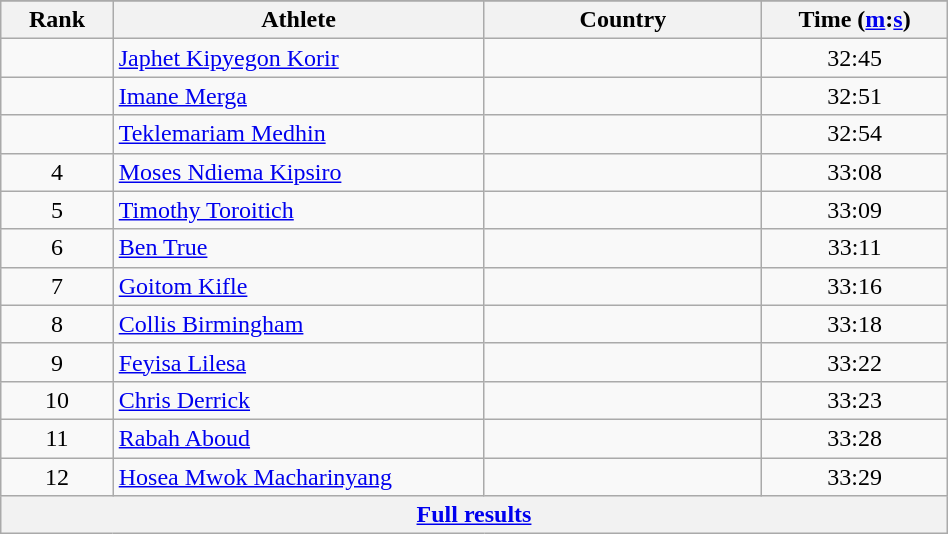<table class="wikitable" width=50%>
<tr>
</tr>
<tr>
<th width=5%>Rank</th>
<th width=20%>Athlete</th>
<th width=15%>Country</th>
<th width=10%>Time (<a href='#'>m</a>:<a href='#'>s</a>)</th>
</tr>
<tr align="center">
<td></td>
<td align="left"><a href='#'>Japhet Kipyegon Korir</a></td>
<td align="left"></td>
<td>32:45</td>
</tr>
<tr align="center">
<td></td>
<td align="left"><a href='#'>Imane Merga</a></td>
<td align="left"></td>
<td>32:51</td>
</tr>
<tr align="center">
<td></td>
<td align="left"><a href='#'>Teklemariam Medhin</a></td>
<td align="left"></td>
<td>32:54</td>
</tr>
<tr align="center">
<td>4</td>
<td align="left"><a href='#'>Moses Ndiema Kipsiro</a></td>
<td align="left"></td>
<td>33:08</td>
</tr>
<tr align="center">
<td>5</td>
<td align="left"><a href='#'>Timothy Toroitich</a></td>
<td align="left"></td>
<td>33:09</td>
</tr>
<tr align="center">
<td>6</td>
<td align="left"><a href='#'>Ben True</a></td>
<td align="left"></td>
<td>33:11</td>
</tr>
<tr align="center">
<td>7</td>
<td align="left"><a href='#'>Goitom Kifle</a></td>
<td align="left"></td>
<td>33:16</td>
</tr>
<tr align="center">
<td>8</td>
<td align="left"><a href='#'>Collis Birmingham</a></td>
<td align="left"></td>
<td>33:18</td>
</tr>
<tr align="center">
<td>9</td>
<td align="left"><a href='#'>Feyisa Lilesa</a></td>
<td align="left"></td>
<td>33:22</td>
</tr>
<tr align="center">
<td>10</td>
<td align="left"><a href='#'>Chris Derrick</a></td>
<td align="left"></td>
<td>33:23</td>
</tr>
<tr align="center">
<td>11</td>
<td align="left"><a href='#'>Rabah Aboud</a></td>
<td align="left"></td>
<td>33:28</td>
</tr>
<tr align="center">
<td>12</td>
<td align="left"><a href='#'>Hosea Mwok Macharinyang</a></td>
<td align="left"></td>
<td>33:29</td>
</tr>
<tr class="sortbottom">
<th colspan=4 align=center><a href='#'>Full results</a></th>
</tr>
</table>
